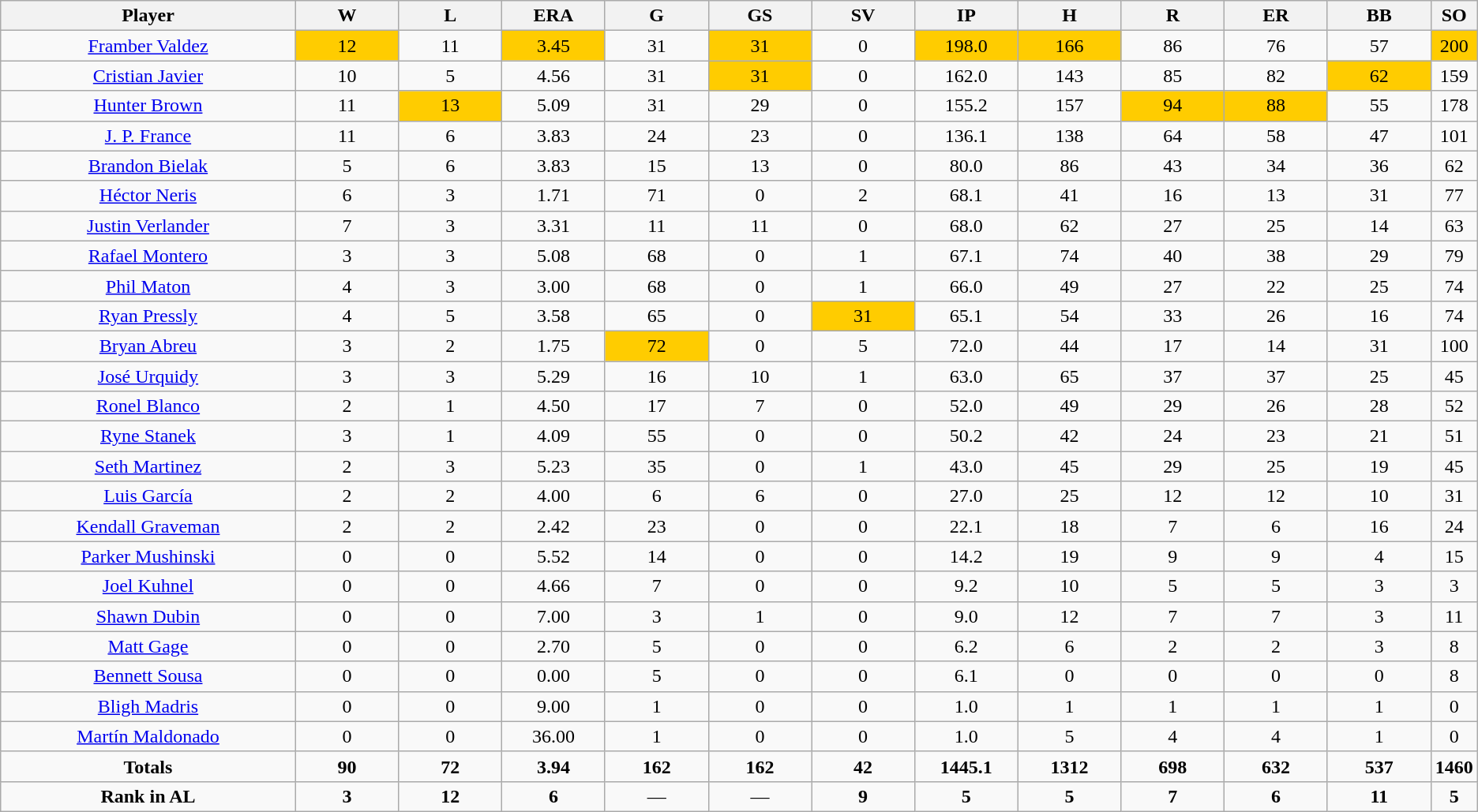<table class=wikitable style="text-align:center">
<tr>
<th bgcolor=#DDDDFF; width="20%">Player</th>
<th bgcolor=#DDDDFF; width="7%">W</th>
<th bgcolor=#DDDDFF; width="7%">L</th>
<th bgcolor=#DDDDFF; width="7%">ERA</th>
<th bgcolor=#DDDDFF; width="7%">G</th>
<th bgcolor=#DDDDFF; width="7%">GS</th>
<th bgcolor=#DDDDFF; width="7%">SV</th>
<th bgcolor=#DDDDFF; width="7%">IP</th>
<th bgcolor=#DDDDFF; width="7%">H</th>
<th bgcolor=#DDDDFF; width="7%">R</th>
<th bgcolor=#DDDDFF; width="7%">ER</th>
<th bgcolor=#DDDDFF; width="7%">BB</th>
<th bgcolor=#DDDDFF; width="7%">SO</th>
</tr>
<tr>
<td><a href='#'>Framber Valdez</a></td>
<td bgcolor=#ffcc00>12</td>
<td>11</td>
<td bgcolor=#ffcc00>3.45</td>
<td>31</td>
<td bgcolor=#ffcc00>31</td>
<td>0</td>
<td bgcolor=#ffcc00>198.0</td>
<td bgcolor=#ffcc00>166</td>
<td>86</td>
<td>76</td>
<td>57</td>
<td bgcolor=#ffcc00>200</td>
</tr>
<tr>
<td><a href='#'>Cristian Javier</a></td>
<td>10</td>
<td>5</td>
<td>4.56</td>
<td>31</td>
<td bgcolor=#ffcc00>31</td>
<td>0</td>
<td>162.0</td>
<td>143</td>
<td>85</td>
<td>82</td>
<td bgcolor=#ffcc00>62</td>
<td>159</td>
</tr>
<tr>
<td><a href='#'>Hunter Brown</a></td>
<td>11</td>
<td bgcolor=#ffcc00>13</td>
<td>5.09</td>
<td>31</td>
<td>29</td>
<td>0</td>
<td>155.2</td>
<td>157</td>
<td bgcolor=#ffcc00>94</td>
<td bgcolor=#ffcc00>88</td>
<td>55</td>
<td>178</td>
</tr>
<tr>
<td><a href='#'>J. P. France</a></td>
<td>11</td>
<td>6</td>
<td>3.83</td>
<td>24</td>
<td>23</td>
<td>0</td>
<td>136.1</td>
<td>138</td>
<td>64</td>
<td>58</td>
<td>47</td>
<td>101</td>
</tr>
<tr>
<td><a href='#'>Brandon Bielak</a></td>
<td>5</td>
<td>6</td>
<td>3.83</td>
<td>15</td>
<td>13</td>
<td>0</td>
<td>80.0</td>
<td>86</td>
<td>43</td>
<td>34</td>
<td>36</td>
<td>62</td>
</tr>
<tr>
<td><a href='#'>Héctor Neris</a></td>
<td>6</td>
<td>3</td>
<td>1.71</td>
<td>71</td>
<td>0</td>
<td>2</td>
<td>68.1</td>
<td>41</td>
<td>16</td>
<td>13</td>
<td>31</td>
<td>77</td>
</tr>
<tr>
<td><a href='#'>Justin Verlander</a></td>
<td>7</td>
<td>3</td>
<td>3.31</td>
<td>11</td>
<td>11</td>
<td>0</td>
<td>68.0</td>
<td>62</td>
<td>27</td>
<td>25</td>
<td>14</td>
<td>63</td>
</tr>
<tr>
<td><a href='#'>Rafael Montero</a></td>
<td>3</td>
<td>3</td>
<td>5.08</td>
<td>68</td>
<td>0</td>
<td>1</td>
<td>67.1</td>
<td>74</td>
<td>40</td>
<td>38</td>
<td>29</td>
<td>79</td>
</tr>
<tr>
<td><a href='#'>Phil Maton</a></td>
<td>4</td>
<td>3</td>
<td>3.00</td>
<td>68</td>
<td>0</td>
<td>1</td>
<td>66.0</td>
<td>49</td>
<td>27</td>
<td>22</td>
<td>25</td>
<td>74</td>
</tr>
<tr>
<td><a href='#'>Ryan Pressly</a></td>
<td>4</td>
<td>5</td>
<td>3.58</td>
<td>65</td>
<td>0</td>
<td bgcolor=#ffcc00>31</td>
<td>65.1</td>
<td>54</td>
<td>33</td>
<td>26</td>
<td>16</td>
<td>74</td>
</tr>
<tr>
<td><a href='#'>Bryan Abreu</a></td>
<td>3</td>
<td>2</td>
<td>1.75</td>
<td bgcolor=#ffcc00>72</td>
<td>0</td>
<td>5</td>
<td>72.0</td>
<td>44</td>
<td>17</td>
<td>14</td>
<td>31</td>
<td>100</td>
</tr>
<tr>
<td><a href='#'>José Urquidy</a></td>
<td>3</td>
<td>3</td>
<td>5.29</td>
<td>16</td>
<td>10</td>
<td>1</td>
<td>63.0</td>
<td>65</td>
<td>37</td>
<td>37</td>
<td>25</td>
<td>45</td>
</tr>
<tr>
<td><a href='#'>Ronel Blanco</a></td>
<td>2</td>
<td>1</td>
<td>4.50</td>
<td>17</td>
<td>7</td>
<td>0</td>
<td>52.0</td>
<td>49</td>
<td>29</td>
<td>26</td>
<td>28</td>
<td>52</td>
</tr>
<tr>
<td><a href='#'>Ryne Stanek</a></td>
<td>3</td>
<td>1</td>
<td>4.09</td>
<td>55</td>
<td>0</td>
<td>0</td>
<td>50.2</td>
<td>42</td>
<td>24</td>
<td>23</td>
<td>21</td>
<td>51</td>
</tr>
<tr>
<td><a href='#'>Seth Martinez</a></td>
<td>2</td>
<td>3</td>
<td>5.23</td>
<td>35</td>
<td>0</td>
<td>1</td>
<td>43.0</td>
<td>45</td>
<td>29</td>
<td>25</td>
<td>19</td>
<td>45</td>
</tr>
<tr>
<td><a href='#'>Luis García</a></td>
<td>2</td>
<td>2</td>
<td>4.00</td>
<td>6</td>
<td>6</td>
<td>0</td>
<td>27.0</td>
<td>25</td>
<td>12</td>
<td>12</td>
<td>10</td>
<td>31</td>
</tr>
<tr>
<td><a href='#'>Kendall Graveman</a></td>
<td>2</td>
<td>2</td>
<td>2.42</td>
<td>23</td>
<td>0</td>
<td>0</td>
<td>22.1</td>
<td>18</td>
<td>7</td>
<td>6</td>
<td>16</td>
<td>24</td>
</tr>
<tr>
<td><a href='#'>Parker Mushinski</a></td>
<td>0</td>
<td>0</td>
<td>5.52</td>
<td>14</td>
<td>0</td>
<td>0</td>
<td>14.2</td>
<td>19</td>
<td>9</td>
<td>9</td>
<td>4</td>
<td>15</td>
</tr>
<tr>
<td><a href='#'>Joel Kuhnel</a></td>
<td>0</td>
<td>0</td>
<td>4.66</td>
<td>7</td>
<td>0</td>
<td>0</td>
<td>9.2</td>
<td>10</td>
<td>5</td>
<td>5</td>
<td>3</td>
<td>3</td>
</tr>
<tr>
<td><a href='#'>Shawn Dubin</a></td>
<td>0</td>
<td>0</td>
<td>7.00</td>
<td>3</td>
<td>1</td>
<td>0</td>
<td>9.0</td>
<td>12</td>
<td>7</td>
<td>7</td>
<td>3</td>
<td>11</td>
</tr>
<tr>
<td><a href='#'>Matt Gage</a></td>
<td>0</td>
<td>0</td>
<td>2.70</td>
<td>5</td>
<td>0</td>
<td>0</td>
<td>6.2</td>
<td>6</td>
<td>2</td>
<td>2</td>
<td>3</td>
<td>8</td>
</tr>
<tr>
<td><a href='#'>Bennett Sousa</a></td>
<td>0</td>
<td>0</td>
<td>0.00</td>
<td>5</td>
<td>0</td>
<td>0</td>
<td>6.1</td>
<td>0</td>
<td>0</td>
<td>0</td>
<td>0</td>
<td>8</td>
</tr>
<tr>
<td><a href='#'>Bligh Madris</a></td>
<td>0</td>
<td>0</td>
<td>9.00</td>
<td>1</td>
<td>0</td>
<td>0</td>
<td>1.0</td>
<td>1</td>
<td>1</td>
<td>1</td>
<td>1</td>
<td>0</td>
</tr>
<tr>
<td><a href='#'>Martín Maldonado</a></td>
<td>0</td>
<td>0</td>
<td>36.00</td>
<td>1</td>
<td>0</td>
<td>0</td>
<td>1.0</td>
<td>5</td>
<td>4</td>
<td>4</td>
<td>1</td>
<td>0</td>
</tr>
<tr>
<td><strong>Totals</strong></td>
<td><strong>90</strong></td>
<td><strong>72</strong></td>
<td><strong>3.94</strong></td>
<td><strong>162</strong></td>
<td><strong>162</strong></td>
<td><strong>42</strong></td>
<td><strong>1445.1</strong></td>
<td><strong>1312</strong></td>
<td><strong>698</strong></td>
<td><strong>632</strong></td>
<td><strong>537</strong></td>
<td><strong>1460</strong></td>
</tr>
<tr>
<td><strong>Rank in AL</strong></td>
<td><strong>3</strong></td>
<td><strong>12</strong></td>
<td><strong>6</strong></td>
<td>—</td>
<td>—</td>
<td><strong>9</strong></td>
<td><strong>5</strong></td>
<td><strong>5</strong></td>
<td><strong>7</strong></td>
<td><strong>6</strong></td>
<td><strong>11</strong></td>
<td><strong>5</strong></td>
</tr>
</table>
